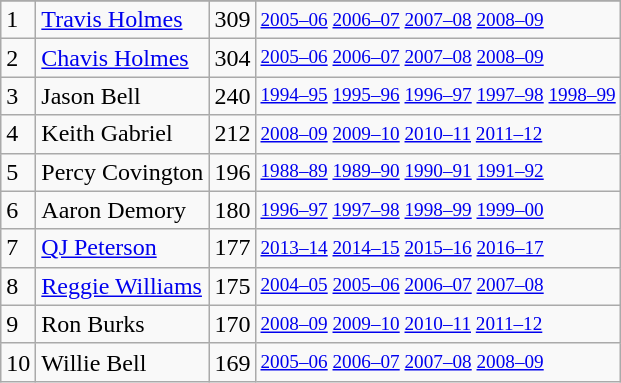<table class="wikitable">
<tr>
</tr>
<tr>
<td>1</td>
<td><a href='#'>Travis Holmes</a></td>
<td>309</td>
<td style="font-size:80%;"><a href='#'>2005–06</a> <a href='#'>2006–07</a> <a href='#'>2007–08</a> <a href='#'>2008–09</a></td>
</tr>
<tr>
<td>2</td>
<td><a href='#'>Chavis Holmes</a></td>
<td>304</td>
<td style="font-size:80%;"><a href='#'>2005–06</a> <a href='#'>2006–07</a> <a href='#'>2007–08</a> <a href='#'>2008–09</a></td>
</tr>
<tr>
<td>3</td>
<td>Jason Bell</td>
<td>240</td>
<td style="font-size:80%;"><a href='#'>1994–95</a> <a href='#'>1995–96</a> <a href='#'>1996–97</a> <a href='#'>1997–98</a> <a href='#'>1998–99</a></td>
</tr>
<tr>
<td>4</td>
<td>Keith Gabriel</td>
<td>212</td>
<td style="font-size:80%;"><a href='#'>2008–09</a> <a href='#'>2009–10</a> <a href='#'>2010–11</a> <a href='#'>2011–12</a></td>
</tr>
<tr>
<td>5</td>
<td>Percy Covington</td>
<td>196</td>
<td style="font-size:80%;"><a href='#'>1988–89</a> <a href='#'>1989–90</a> <a href='#'>1990–91</a> <a href='#'>1991–92</a></td>
</tr>
<tr>
<td>6</td>
<td>Aaron Demory</td>
<td>180</td>
<td style="font-size:80%;"><a href='#'>1996–97</a> <a href='#'>1997–98</a> <a href='#'>1998–99</a> <a href='#'>1999–00</a></td>
</tr>
<tr>
<td>7</td>
<td><a href='#'>QJ Peterson</a></td>
<td>177</td>
<td style="font-size:80%;"><a href='#'>2013–14</a> <a href='#'>2014–15</a> <a href='#'>2015–16</a> <a href='#'>2016–17</a></td>
</tr>
<tr>
<td>8</td>
<td><a href='#'>Reggie Williams</a></td>
<td>175</td>
<td style="font-size:80%;"><a href='#'>2004–05</a> <a href='#'>2005–06</a> <a href='#'>2006–07</a> <a href='#'>2007–08</a></td>
</tr>
<tr>
<td>9</td>
<td>Ron Burks</td>
<td>170</td>
<td style="font-size:80%;"><a href='#'>2008–09</a> <a href='#'>2009–10</a> <a href='#'>2010–11</a> <a href='#'>2011–12</a></td>
</tr>
<tr>
<td>10</td>
<td>Willie Bell</td>
<td>169</td>
<td style="font-size:80%;"><a href='#'>2005–06</a> <a href='#'>2006–07</a> <a href='#'>2007–08</a> <a href='#'>2008–09</a></td>
</tr>
</table>
